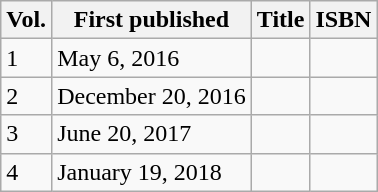<table class="wikitable">
<tr>
<th>Vol.</th>
<th>First published</th>
<th>Title</th>
<th>ISBN</th>
</tr>
<tr>
<td>1</td>
<td>May 6, 2016</td>
<td></td>
<td><small></small></td>
</tr>
<tr>
<td>2</td>
<td>December 20, 2016</td>
<td></td>
<td><small></small></td>
</tr>
<tr>
<td>3</td>
<td>June 20, 2017</td>
<td></td>
<td><small></small></td>
</tr>
<tr>
<td>4</td>
<td>January 19, 2018</td>
<td></td>
<td><small></small></td>
</tr>
</table>
